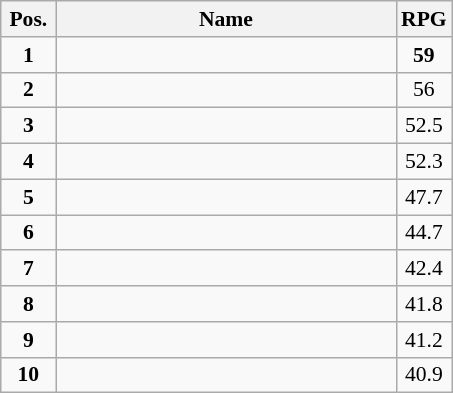<table class="wikitable" style="text-align:center; font-size:90%;">
<tr>
<th width=30px>Pos.</th>
<th width=220px>Name</th>
<th width=20px>RPG</th>
</tr>
<tr>
<td><strong>1</strong></td>
<td align=left><strong></strong></td>
<td><strong>59</strong></td>
</tr>
<tr>
<td><strong>2</strong></td>
<td align=left></td>
<td>56</td>
</tr>
<tr>
<td><strong>3</strong></td>
<td align=left></td>
<td>52.5</td>
</tr>
<tr>
<td><strong>4</strong></td>
<td align=left></td>
<td>52.3</td>
</tr>
<tr>
<td><strong>5</strong></td>
<td align=left></td>
<td>47.7</td>
</tr>
<tr>
<td><strong>6</strong></td>
<td align=left></td>
<td>44.7</td>
</tr>
<tr>
<td><strong>7</strong></td>
<td align=left></td>
<td>42.4</td>
</tr>
<tr>
<td><strong>8</strong></td>
<td align=left></td>
<td>41.8</td>
</tr>
<tr>
<td><strong>9</strong></td>
<td align=left></td>
<td>41.2</td>
</tr>
<tr>
<td><strong>10</strong></td>
<td align=left></td>
<td>40.9</td>
</tr>
</table>
